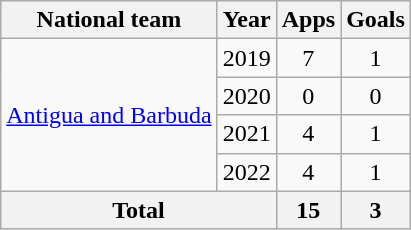<table class="wikitable" style="text-align:center">
<tr>
<th>National team</th>
<th>Year</th>
<th>Apps</th>
<th>Goals</th>
</tr>
<tr>
<td rowspan="4"><a href='#'>Antigua and Barbuda</a></td>
<td>2019</td>
<td>7</td>
<td>1</td>
</tr>
<tr>
<td>2020</td>
<td>0</td>
<td>0</td>
</tr>
<tr>
<td>2021</td>
<td>4</td>
<td>1</td>
</tr>
<tr>
<td>2022</td>
<td>4</td>
<td>1</td>
</tr>
<tr>
<th colspan="2">Total</th>
<th>15</th>
<th>3</th>
</tr>
</table>
